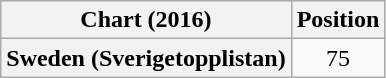<table class="wikitable plainrowheaders" style="text-align:center">
<tr>
<th>Chart (2016)</th>
<th>Position</th>
</tr>
<tr>
<th scope="row">Sweden (Sverigetopplistan)</th>
<td>75</td>
</tr>
</table>
